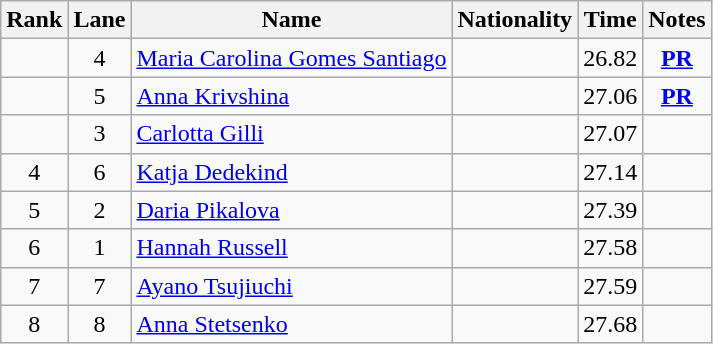<table class="wikitable sortable" style="text-align:center">
<tr>
<th>Rank</th>
<th>Lane</th>
<th>Name</th>
<th>Nationality</th>
<th>Time</th>
<th>Notes</th>
</tr>
<tr>
<td></td>
<td>4</td>
<td align=left><a href='#'>Maria Carolina Gomes Santiago</a></td>
<td align=left></td>
<td>26.82</td>
<td><strong><a href='#'>PR</a></strong></td>
</tr>
<tr>
<td></td>
<td>5</td>
<td align=left><a href='#'>Anna Krivshina</a></td>
<td align=left></td>
<td>27.06</td>
<td><strong><a href='#'>PR</a></strong></td>
</tr>
<tr>
<td></td>
<td>3</td>
<td align=left><a href='#'>Carlotta Gilli</a></td>
<td align=left></td>
<td>27.07</td>
<td></td>
</tr>
<tr>
<td>4</td>
<td>6</td>
<td align=left><a href='#'>Katja Dedekind</a></td>
<td align=left></td>
<td>27.14</td>
<td><strong></strong></td>
</tr>
<tr>
<td>5</td>
<td>2</td>
<td align=left><a href='#'>Daria Pikalova</a></td>
<td align=left></td>
<td>27.39</td>
<td></td>
</tr>
<tr>
<td>6</td>
<td>1</td>
<td align=left><a href='#'>Hannah Russell</a></td>
<td align=left></td>
<td>27.58</td>
<td></td>
</tr>
<tr>
<td>7</td>
<td>7</td>
<td align=left><a href='#'>Ayano Tsujiuchi</a></td>
<td align=left></td>
<td>27.59</td>
<td></td>
</tr>
<tr>
<td>8</td>
<td>8</td>
<td align=left><a href='#'>Anna Stetsenko</a></td>
<td align=left></td>
<td>27.68</td>
<td></td>
</tr>
</table>
